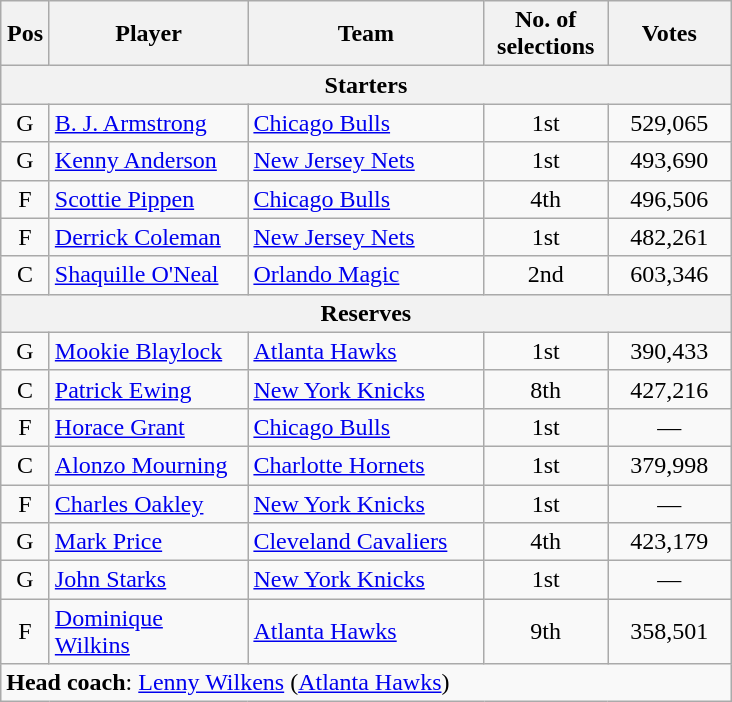<table class="wikitable" style="text-align:center">
<tr>
<th scope="col" style="width:25px;">Pos</th>
<th scope="col" style="width:125px;">Player</th>
<th scope="col" style="width:150px;">Team</th>
<th scope="col" style="width:75px;">No. of selections</th>
<th scope="col" style="width:75px;">Votes</th>
</tr>
<tr>
<th scope="col" colspan="5">Starters</th>
</tr>
<tr>
<td>G</td>
<td style="text-align:left"><a href='#'>B. J. Armstrong</a></td>
<td style="text-align:left"><a href='#'>Chicago Bulls</a></td>
<td>1st</td>
<td>529,065</td>
</tr>
<tr>
<td>G</td>
<td style="text-align:left"><a href='#'>Kenny Anderson</a></td>
<td style="text-align:left"><a href='#'>New Jersey Nets</a></td>
<td>1st</td>
<td>493,690</td>
</tr>
<tr>
<td>F</td>
<td style="text-align:left"><a href='#'>Scottie Pippen</a></td>
<td style="text-align:left"><a href='#'>Chicago Bulls</a></td>
<td>4th</td>
<td>496,506</td>
</tr>
<tr>
<td>F</td>
<td style="text-align:left"><a href='#'>Derrick Coleman</a></td>
<td style="text-align:left"><a href='#'>New Jersey Nets</a></td>
<td>1st</td>
<td>482,261</td>
</tr>
<tr>
<td>C</td>
<td style="text-align:left"><a href='#'>Shaquille O'Neal</a></td>
<td style="text-align:left"><a href='#'>Orlando Magic</a></td>
<td>2nd</td>
<td>603,346</td>
</tr>
<tr>
<th colspan="5">Reserves</th>
</tr>
<tr>
<td>G</td>
<td style="text-align:left"><a href='#'>Mookie Blaylock</a></td>
<td style="text-align:left"><a href='#'>Atlanta Hawks</a></td>
<td>1st</td>
<td>390,433</td>
</tr>
<tr>
<td>C</td>
<td style="text-align:left"><a href='#'>Patrick Ewing</a></td>
<td style="text-align:left"><a href='#'>New York Knicks</a></td>
<td>8th</td>
<td>427,216</td>
</tr>
<tr>
<td>F</td>
<td style="text-align:left"><a href='#'>Horace Grant</a></td>
<td style="text-align:left"><a href='#'>Chicago Bulls</a></td>
<td>1st</td>
<td>—</td>
</tr>
<tr>
<td>C</td>
<td style="text-align:left"><a href='#'>Alonzo Mourning</a></td>
<td style="text-align:left"><a href='#'>Charlotte Hornets</a></td>
<td>1st</td>
<td>379,998</td>
</tr>
<tr>
<td>F</td>
<td style="text-align:left"><a href='#'>Charles Oakley</a></td>
<td style="text-align:left"><a href='#'>New York Knicks</a></td>
<td>1st</td>
<td>—</td>
</tr>
<tr>
<td>G</td>
<td style="text-align:left"><a href='#'>Mark Price</a></td>
<td style="text-align:left"><a href='#'>Cleveland Cavaliers</a></td>
<td>4th</td>
<td>423,179</td>
</tr>
<tr>
<td>G</td>
<td style="text-align:left"><a href='#'>John Starks</a></td>
<td style="text-align:left"><a href='#'>New York Knicks</a></td>
<td>1st</td>
<td>—</td>
</tr>
<tr>
<td>F</td>
<td style="text-align:left"><a href='#'>Dominique Wilkins</a></td>
<td style="text-align:left"><a href='#'>Atlanta Hawks</a></td>
<td>9th</td>
<td>358,501</td>
</tr>
<tr>
<td style="text-align:left" colspan="5"><strong>Head coach</strong>: <a href='#'>Lenny Wilkens</a> (<a href='#'>Atlanta Hawks</a>)</td>
</tr>
</table>
